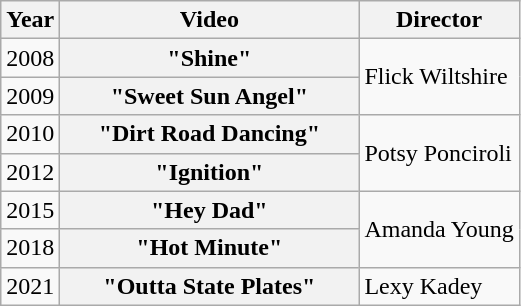<table class="wikitable plainrowheaders">
<tr>
<th>Year</th>
<th style="width:12em;">Video</th>
<th>Director</th>
</tr>
<tr>
<td>2008</td>
<th scope="row">"Shine"</th>
<td rowspan="2">Flick Wiltshire</td>
</tr>
<tr>
<td>2009</td>
<th scope="row">"Sweet Sun Angel"</th>
</tr>
<tr>
<td>2010</td>
<th scope="row">"Dirt Road Dancing"</th>
<td rowspan="2">Potsy Ponciroli</td>
</tr>
<tr>
<td>2012</td>
<th scope="row">"Ignition"</th>
</tr>
<tr>
<td>2015</td>
<th scope="row">"Hey Dad"</th>
<td rowspan="2">Amanda Young</td>
</tr>
<tr>
<td>2018</td>
<th scope="row">"Hot Minute"</th>
</tr>
<tr>
<td>2021</td>
<th>"Outta State Plates"</th>
<td>Lexy Kadey</td>
</tr>
</table>
